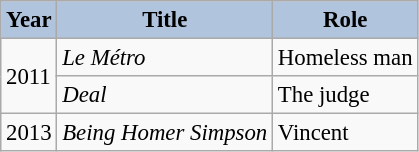<table class="wikitable" style="font-size: 95%;">
<tr>
<th style="background:#B0C4DE;">Year</th>
<th style="background:#B0C4DE;">Title</th>
<th style="background:#B0C4DE;">Role</th>
</tr>
<tr>
<td rowspan="2">2011</td>
<td><em>Le Métro</em></td>
<td>Homeless man</td>
</tr>
<tr>
<td><em>Deal</em></td>
<td>The judge</td>
</tr>
<tr>
<td>2013</td>
<td><em>Being Homer Simpson</em></td>
<td>Vincent</td>
</tr>
</table>
